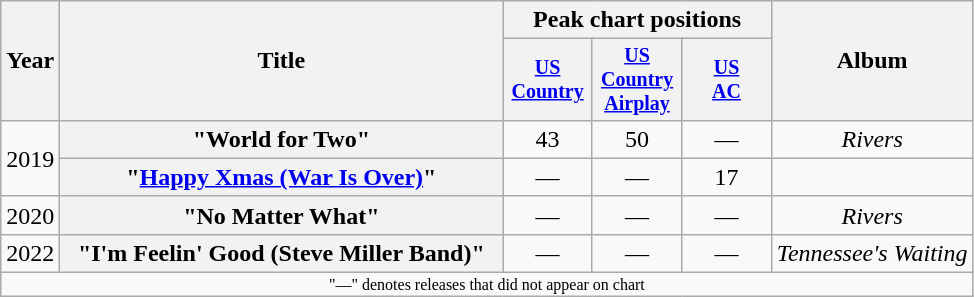<table class="wikitable plainrowheaders" style="text-align:center;">
<tr>
<th rowspan="2">Year</th>
<th rowspan="2" style="width:18em;">Title</th>
<th colspan="3">Peak chart positions</th>
<th rowspan="2">Album</th>
</tr>
<tr style="font-size:smaller;">
<th style="width:4em;"><a href='#'>US Country</a><br></th>
<th style="width:4em;"><a href='#'>US Country Airplay</a><br></th>
<th style="width:4em;"><a href='#'>US <br>AC</a><br></th>
</tr>
<tr>
<td rowspan=2>2019</td>
<th scope="row">"World for Two"</th>
<td>43</td>
<td>50</td>
<td>—</td>
<td><em>Rivers</em></td>
</tr>
<tr>
<th scope="row">"<a href='#'>Happy Xmas (War Is Over)</a>"</th>
<td>—</td>
<td>—</td>
<td>17</td>
<td></td>
</tr>
<tr>
<td>2020</td>
<th scope="row">"No Matter What"</th>
<td>—</td>
<td>—</td>
<td>—</td>
<td><em>Rivers</em></td>
</tr>
<tr>
<td>2022</td>
<th scope="row">"I'm Feelin' Good (Steve Miller Band)"</th>
<td>—</td>
<td>—</td>
<td>—</td>
<td><em>Tennessee's Waiting</em></td>
</tr>
<tr>
<td colspan="6" style="font-size:8pt">"—" denotes releases that did not appear on chart</td>
</tr>
</table>
